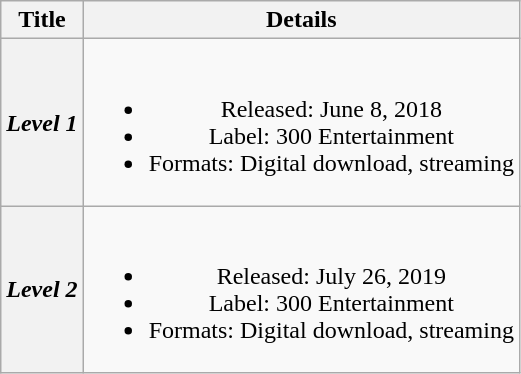<table class="wikitable plainrowheaders" style="text-align:center;">
<tr>
<th scope="col">Title</th>
<th scope="col">Details</th>
</tr>
<tr>
<th scope="row"><em>Level 1</em></th>
<td><br><ul><li>Released: June 8, 2018</li><li>Label: 300 Entertainment</li><li>Formats: Digital download, streaming</li></ul></td>
</tr>
<tr>
<th scope="row"><em>Level 2</em></th>
<td><br><ul><li>Released: July 26, 2019</li><li>Label: 300 Entertainment</li><li>Formats: Digital download, streaming</li></ul></td>
</tr>
</table>
